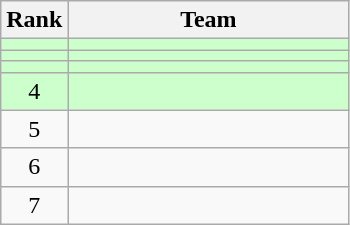<table class=wikitable style="text-align:center;">
<tr>
<th>Rank</th>
<th width=180>Team</th>
</tr>
<tr bgcolor=#CCFFCC>
<td></td>
<td align=left></td>
</tr>
<tr bgcolor=#CCFFCC>
<td></td>
<td align=left></td>
</tr>
<tr bgcolor=#CCFFCC>
<td></td>
<td align=left></td>
</tr>
<tr bgcolor=#CCFFCC>
<td>4</td>
<td align=left></td>
</tr>
<tr>
<td>5</td>
<td align=left></td>
</tr>
<tr>
<td>6</td>
<td align=left></td>
</tr>
<tr>
<td>7</td>
<td align=left></td>
</tr>
</table>
